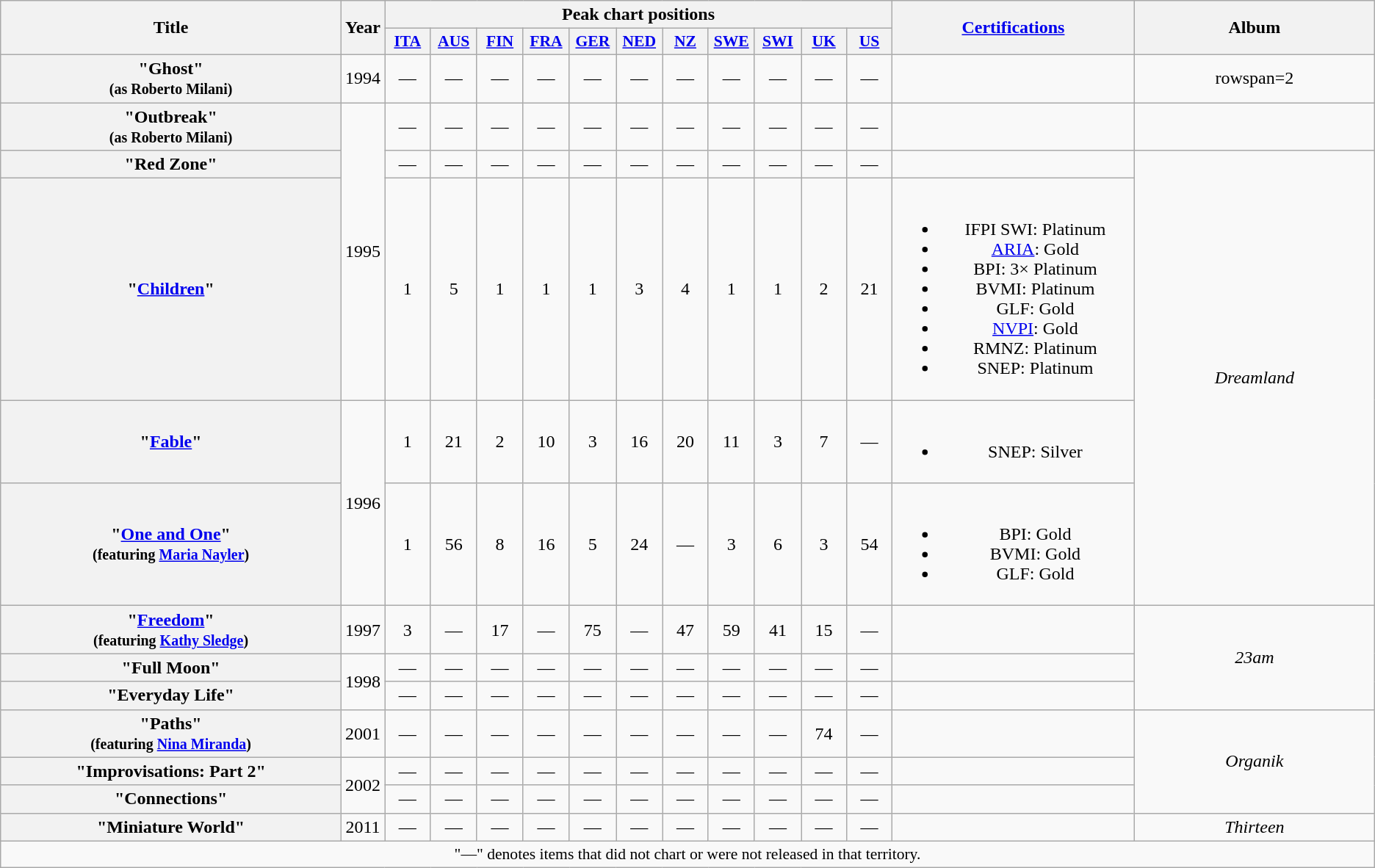<table class="wikitable plainrowheaders" style="text-align:center;" border="1">
<tr>
<th scope="col" rowspan="2" style="width:20em;">Title</th>
<th scope="col" rowspan="2" style="width:1em;">Year</th>
<th scope="col" colspan="11">Peak chart positions</th>
<th scope="col" rowspan="2" style="width:14em;"><a href='#'>Certifications</a></th>
<th scope="col" rowspan="2" style="width:14em;">Album</th>
</tr>
<tr>
<th style="width:2.5em;font-size:90%;"><a href='#'>ITA</a><br></th>
<th style="width:2.5em;font-size:90%;"><a href='#'>AUS</a><br></th>
<th style="width:2.5em;font-size:90%;"><a href='#'>FIN</a><br></th>
<th style="width:2.5em;font-size:90%;"><a href='#'>FRA</a><br></th>
<th style="width:2.5em;font-size:90%;"><a href='#'>GER</a><br></th>
<th style="width:2.5em;font-size:90%;"><a href='#'>NED</a><br></th>
<th style="width:2.5em;font-size:90%;"><a href='#'>NZ</a><br></th>
<th style="width:2.5em;font-size:90%;"><a href='#'>SWE</a><br></th>
<th style="width:2.5em;font-size:90%;"><a href='#'>SWI</a><br></th>
<th style="width:2.5em;font-size:90%;"><a href='#'>UK</a><br></th>
<th style="width:2.5em;font-size:90%;"><a href='#'>US</a><br></th>
</tr>
<tr>
<th scope="row">"Ghost"<br><small>(as Roberto Milani)</small></th>
<td>1994</td>
<td align="center">—</td>
<td align="center">—</td>
<td align="center">—</td>
<td align="center">—</td>
<td align="center">—</td>
<td align="center">—</td>
<td align="center">—</td>
<td align="center">—</td>
<td align="center">—</td>
<td align="center">—</td>
<td align="center">—</td>
<td></td>
<td>rowspan=2 </td>
</tr>
<tr>
<th scope="row">"Outbreak"<br><small>(as Roberto Milani)</small></th>
<td rowspan="3">1995</td>
<td align="center">—</td>
<td align="center">—</td>
<td align="center">—</td>
<td align="center">—</td>
<td align="center">—</td>
<td align="center">—</td>
<td align="center">—</td>
<td align="center">—</td>
<td align="center">—</td>
<td align="center">—</td>
<td align="center">—</td>
<td></td>
</tr>
<tr>
<th scope="row">"Red Zone"</th>
<td align="center">—</td>
<td align="center">—</td>
<td align="center">—</td>
<td align="center">—</td>
<td align="center">—</td>
<td align="center">—</td>
<td align="center">—</td>
<td align="center">—</td>
<td align="center">—</td>
<td align="center">—</td>
<td align="center">—</td>
<td></td>
<td align="center" rowspan="4"><em>Dreamland</em></td>
</tr>
<tr>
<th scope="row">"<a href='#'>Children</a>"</th>
<td align="center">1</td>
<td align="center">5</td>
<td align="center">1</td>
<td align="center">1</td>
<td align="center">1</td>
<td align="center">3</td>
<td align="center">4</td>
<td align="center">1</td>
<td align="center">1</td>
<td align="center">2</td>
<td align="center">21</td>
<td><br><ul><li>IFPI SWI: Platinum</li><li><a href='#'>ARIA</a>: Gold</li><li>BPI: 3× Platinum</li><li>BVMI: Platinum</li><li>GLF: Gold</li><li><a href='#'>NVPI</a>: Gold</li><li>RMNZ: Platinum</li><li>SNEP: Platinum</li></ul></td>
</tr>
<tr>
<th scope="row">"<a href='#'>Fable</a>"</th>
<td rowspan="2">1996</td>
<td align="center">1</td>
<td align="center">21</td>
<td align="center">2</td>
<td align="center">10</td>
<td align="center">3</td>
<td align="center">16</td>
<td align="center">20</td>
<td align="center">11</td>
<td align="center">3</td>
<td align="center">7</td>
<td align="center">—</td>
<td><br><ul><li>SNEP: Silver</li></ul></td>
</tr>
<tr>
<th scope="row">"<a href='#'>One and One</a>"<br><small>(featuring <a href='#'>Maria Nayler</a>)</small></th>
<td align="center">1</td>
<td align="center">56</td>
<td align="center">8</td>
<td align="center">16</td>
<td align="center">5</td>
<td align="center">24</td>
<td align="center">—</td>
<td align="center">3</td>
<td align="center">6</td>
<td align="center">3</td>
<td align="center">54</td>
<td><br><ul><li>BPI: Gold</li><li>BVMI: Gold</li><li>GLF: Gold</li></ul></td>
</tr>
<tr>
<th scope="row">"<a href='#'>Freedom</a>"<br><small>(featuring <a href='#'>Kathy Sledge</a>)</small></th>
<td>1997</td>
<td align="center">3</td>
<td align="center">—</td>
<td align="center">17</td>
<td align="center">—</td>
<td align="center">75</td>
<td align="center">—</td>
<td align="center">47</td>
<td align="center">59</td>
<td align="center">41</td>
<td align="center">15</td>
<td align="center">—</td>
<td></td>
<td align="center" rowspan="3"><em>23am</em></td>
</tr>
<tr>
<th scope="row">"Full Moon"</th>
<td rowspan="2">1998</td>
<td align="center">—</td>
<td align="center">—</td>
<td align="center">—</td>
<td align="center">—</td>
<td align="center">—</td>
<td align="center">—</td>
<td align="center">—</td>
<td align="center">—</td>
<td align="center">—</td>
<td align="center">—</td>
<td align="center">—</td>
<td></td>
</tr>
<tr>
<th scope="row">"Everyday Life"</th>
<td align="center">—</td>
<td align="center">—</td>
<td align="center">—</td>
<td align="center">—</td>
<td align="center">—</td>
<td align="center">—</td>
<td align="center">—</td>
<td align="center">—</td>
<td align="center">—</td>
<td align="center">—</td>
<td align="center">—</td>
<td></td>
</tr>
<tr>
<th scope="row">"Paths"<br><small>(featuring <a href='#'>Nina Miranda</a>)</small></th>
<td>2001</td>
<td align="center">—</td>
<td align="center">—</td>
<td align="center">—</td>
<td align="center">—</td>
<td align="center">—</td>
<td align="center">—</td>
<td align="center">—</td>
<td align="center">—</td>
<td align="center">—</td>
<td align="center">74</td>
<td align="center">—</td>
<td></td>
<td align="center" rowspan="3"><em>Organik</em></td>
</tr>
<tr>
<th scope="row">"Improvisations: Part 2"</th>
<td rowspan="2">2002</td>
<td align="center">—</td>
<td align="center">—</td>
<td align="center">—</td>
<td align="center">—</td>
<td align="center">—</td>
<td align="center">—</td>
<td align="center">—</td>
<td align="center">—</td>
<td align="center">—</td>
<td align="center">—</td>
<td align="center">—</td>
<td></td>
</tr>
<tr>
<th scope="row">"Connections"</th>
<td align="center">—</td>
<td align="center">—</td>
<td align="center">—</td>
<td align="center">—</td>
<td align="center">—</td>
<td align="center">—</td>
<td align="center">—</td>
<td align="center">—</td>
<td align="center">—</td>
<td align="center">—</td>
<td align="center">—</td>
<td></td>
</tr>
<tr>
<th scope="row">"Miniature World"</th>
<td>2011</td>
<td align="center">—</td>
<td align="center">—</td>
<td align="center">—</td>
<td align="center">—</td>
<td align="center">—</td>
<td align="center">—</td>
<td align="center">—</td>
<td align="center">—</td>
<td align="center">—</td>
<td align="center">—</td>
<td align="center">—</td>
<td></td>
<td align="center" rowspan="1"><em>Thirteen</em></td>
</tr>
<tr>
<td align="center" colspan="15" style="font-size:90%">"—" denotes items that did not chart or were not released in that territory.</td>
</tr>
</table>
